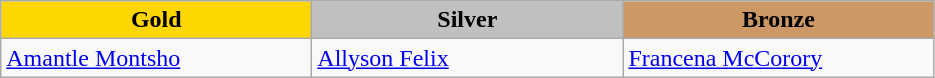<table class="wikitable" style="text-align:left">
<tr align="center">
<td width=200 bgcolor=gold><strong>Gold</strong></td>
<td width=200 bgcolor=silver><strong>Silver</strong></td>
<td width=200 bgcolor=CC9966><strong>Bronze</strong></td>
</tr>
<tr>
<td><a href='#'>Amantle Montsho</a><br><em></em></td>
<td><a href='#'>Allyson Felix</a><br><em></em></td>
<td><a href='#'>Francena McCorory</a><br> <em></em></td>
</tr>
</table>
